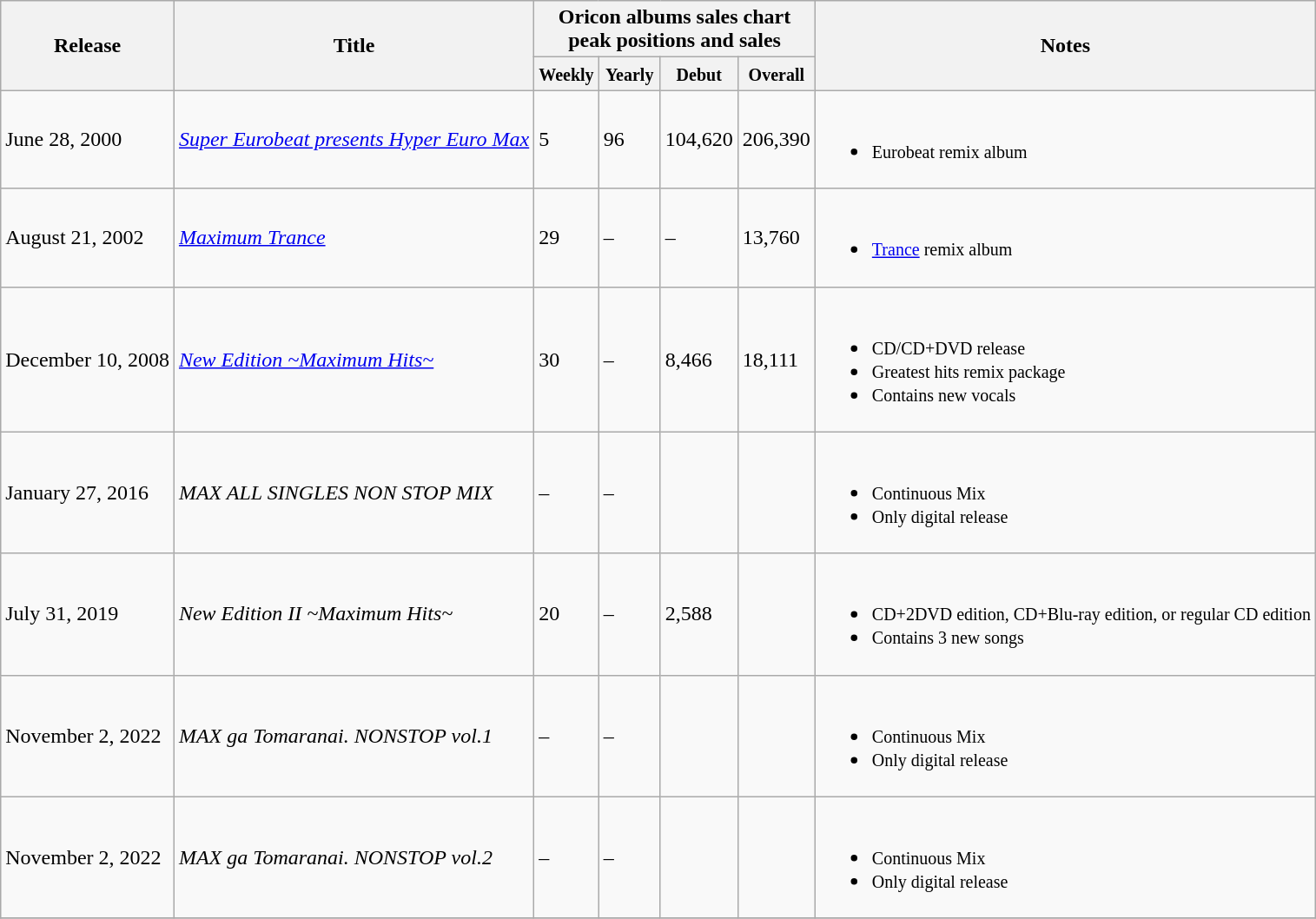<table class="wikitable">
<tr>
<th rowspan="2">Release</th>
<th rowspan="2">Title</th>
<th colspan="4">Oricon albums sales chart peak positions and sales</th>
<th rowspan="2">Notes</th>
</tr>
<tr>
<th width="40"><small>Weekly</small></th>
<th width="40"><small>Yearly</small></th>
<th width="40"><small>Debut</small></th>
<th width="40"><small>Overall</small></th>
</tr>
<tr>
<td>June 28, 2000</td>
<td><em><a href='#'>Super Eurobeat presents Hyper Euro Max</a></em></td>
<td>5</td>
<td>96</td>
<td>104,620</td>
<td>206,390</td>
<td><br><ul><li><small>Eurobeat remix album</small></li></ul></td>
</tr>
<tr>
<td>August 21, 2002</td>
<td><em><a href='#'>Maximum Trance</a></em></td>
<td>29</td>
<td>–</td>
<td>–</td>
<td>13,760</td>
<td><br><ul><li><small><a href='#'>Trance</a> remix album</small></li></ul></td>
</tr>
<tr>
<td>December 10, 2008</td>
<td><em><a href='#'>New Edition ~Maximum Hits~</a></em></td>
<td>30</td>
<td>–</td>
<td>8,466</td>
<td>18,111</td>
<td><br><ul><li><small>CD/CD+DVD release</small></li><li><small>Greatest hits remix package</small></li><li><small>Contains new vocals</small></li></ul></td>
</tr>
<tr>
<td>January 27, 2016</td>
<td><em>MAX ALL SINGLES NON STOP MIX </em></td>
<td>–</td>
<td>–</td>
<td></td>
<td></td>
<td><br><ul><li><small>Continuous Mix</small></li><li><small>Only digital release</small></li></ul></td>
</tr>
<tr>
<td>July 31, 2019</td>
<td><em>New Edition II ~Maximum Hits~</em></td>
<td>20</td>
<td>–</td>
<td>2,588</td>
<td></td>
<td><br><ul><li><small>CD+2DVD edition, CD+Blu-ray edition, or regular CD edition</small></li><li><small>Contains 3 new songs</small></li></ul></td>
</tr>
<tr>
<td>November 2, 2022</td>
<td><em>MAX ga Tomaranai. NONSTOP vol.1 </em></td>
<td>–</td>
<td>–</td>
<td></td>
<td></td>
<td><br><ul><li><small>Continuous Mix</small></li><li><small>Only digital release</small></li></ul></td>
</tr>
<tr>
<td>November 2, 2022</td>
<td><em>MAX ga Tomaranai. NONSTOP vol.2</em></td>
<td>–</td>
<td>–</td>
<td></td>
<td></td>
<td><br><ul><li><small>Continuous Mix</small></li><li><small>Only digital release</small></li></ul></td>
</tr>
<tr>
</tr>
</table>
